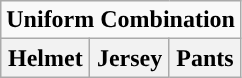<table class="wikitable">
<tr>
<td align="center" Colspan="3"><strong>Uniform Combination</strong></td>
</tr>
<tr align="center">
<th>Helmet</th>
<th>Jersey</th>
<th>Pants</th>
</tr>
</table>
